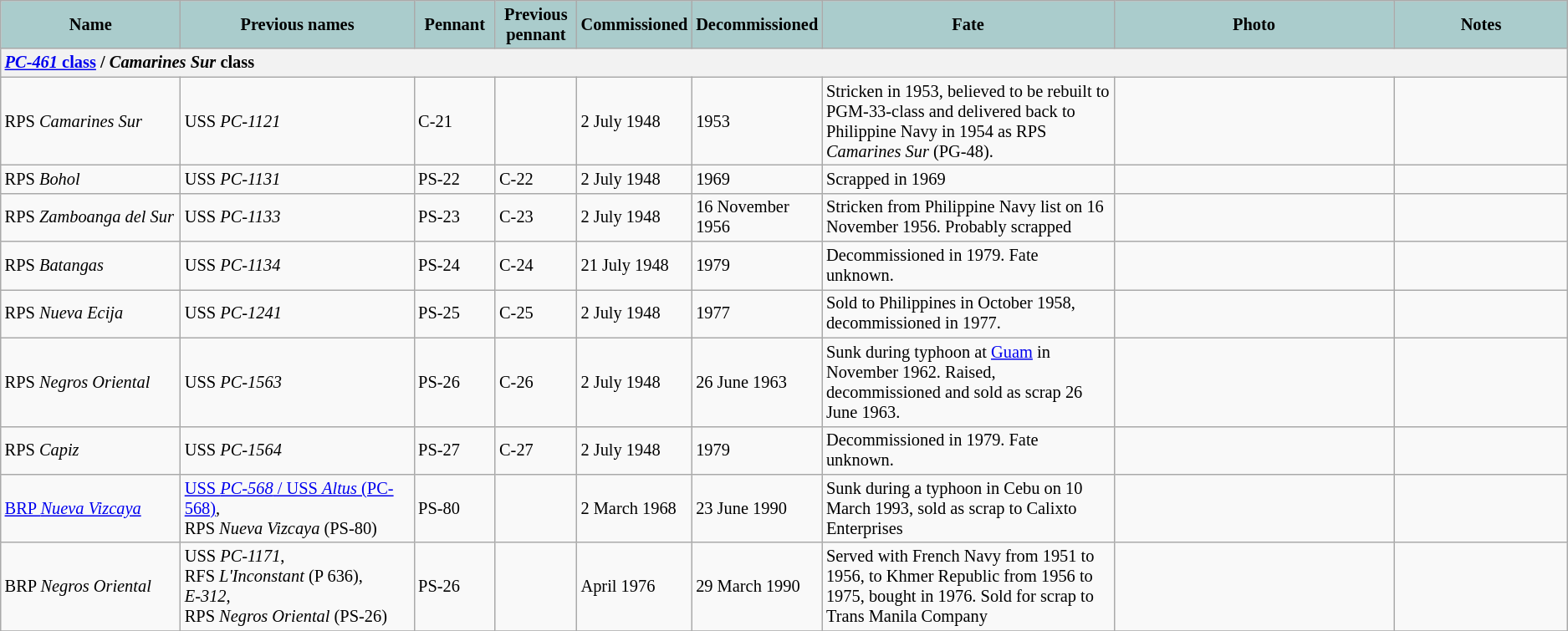<table class="wikitable" style="font-size:85%;">
<tr>
<th style="text-align: center; background: #aacccc;" width="150">Name</th>
<th style="text-align: center; background: #aacccc;" width="200">Previous names</th>
<th style="text-align: center; background: #aacccc;" width="60">Pennant</th>
<th style="text-align: center; background: #aacccc;" width="60">Previous pennant</th>
<th style="text-align: center; background: #aacccc;" width="50">Commissioned</th>
<th style="text-align: center; background: #aacccc;" width="50">Decommissioned</th>
<th style="text-align: center; background: #aacccc;" width="250">Fate</th>
<th style="text-align: center; background: #aacccc;" width="250">Photo</th>
<th style="text-align: center; background: #aacccc;" width="150">Notes</th>
</tr>
<tr>
<th style="text-align: left;" colspan="9"><a href='#'><em>PC-461</em> class</a> / <em>Camarines Sur</em> class</th>
</tr>
<tr>
<td>RPS <em>Camarines Sur</em></td>
<td>USS <em>PC-1121</em></td>
<td>C-21</td>
<td></td>
<td>2 July 1948</td>
<td>1953</td>
<td>Stricken in 1953, believed to be rebuilt to PGM-33-class and delivered back to Philippine Navy in 1954 as RPS <em>Camarines Sur</em> (PG-48).</td>
<td></td>
<td></td>
</tr>
<tr>
<td>RPS <em>Bohol</em></td>
<td>USS <em>PC-1131</em></td>
<td>PS-22</td>
<td>C-22</td>
<td>2 July 1948</td>
<td>1969</td>
<td>Scrapped in 1969</td>
<td></td>
<td></td>
</tr>
<tr>
<td>RPS <em>Zamboanga del Sur</em></td>
<td>USS <em>PC-1133</em></td>
<td>PS-23</td>
<td>C-23</td>
<td>2 July 1948</td>
<td>16 November 1956</td>
<td>Stricken from Philippine Navy list on 16 November 1956. Probably scrapped</td>
<td></td>
<td></td>
</tr>
<tr>
<td>RPS <em>Batangas</em></td>
<td>USS <em>PC-1134</em></td>
<td>PS-24</td>
<td>C-24</td>
<td>21 July 1948</td>
<td>1979</td>
<td>Decommissioned in 1979. Fate unknown.</td>
<td></td>
<td></td>
</tr>
<tr>
<td>RPS <em>Nueva Ecija</em></td>
<td>USS <em>PC-1241</em></td>
<td>PS-25</td>
<td>C-25</td>
<td>2 July 1948</td>
<td>1977</td>
<td>Sold to Philippines in October 1958, decommissioned in 1977.</td>
<td></td>
<td></td>
</tr>
<tr>
<td>RPS <em>Negros Oriental</em></td>
<td>USS <em>PC-1563</em></td>
<td>PS-26</td>
<td>C-26</td>
<td>2 July 1948</td>
<td>26 June 1963</td>
<td>Sunk during typhoon at <a href='#'>Guam</a> in November 1962. Raised, decommissioned and sold as scrap 26 June 1963.</td>
<td></td>
<td></td>
</tr>
<tr>
<td>RPS <em>Capiz</em></td>
<td>USS <em>PC-1564</em></td>
<td>PS-27</td>
<td>C-27</td>
<td>2 July 1948</td>
<td>1979</td>
<td>Decommissioned in 1979. Fate unknown.</td>
<td></td>
<td></td>
</tr>
<tr>
<td><a href='#'>BRP <em>Nueva Vizcaya</em></a></td>
<td><a href='#'>USS <em>PC-568</em> / USS <em>Altus</em> (PC-568)</a>,<br>RPS <em>Nueva Vizcaya</em> (PS-80)</td>
<td>PS-80</td>
<td></td>
<td>2 March 1968</td>
<td>23 June 1990</td>
<td>Sunk during a typhoon in Cebu on 10 March 1993, sold as scrap to Calixto Enterprises</td>
<td></td>
<td></td>
</tr>
<tr>
<td>BRP <em>Negros Oriental</em></td>
<td>USS <em>PC-1171</em>,<br>RFS <em>L'Inconstant</em> (P 636),<br><em>E-312</em>,<br>RPS <em>Negros Oriental</em> (PS-26)</td>
<td>PS-26</td>
<td></td>
<td>April 1976</td>
<td>29 March 1990</td>
<td>Served with French Navy from 1951 to 1956, to Khmer Republic from 1956 to 1975, bought in 1976. Sold for scrap to Trans Manila Company</td>
<td></td>
<td></td>
</tr>
<tr>
</tr>
</table>
